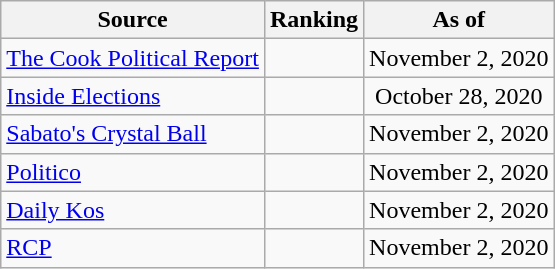<table class="wikitable" style="text-align:center">
<tr>
<th>Source</th>
<th>Ranking</th>
<th>As of</th>
</tr>
<tr>
<td align=left><a href='#'>The Cook Political Report</a></td>
<td></td>
<td>November 2, 2020</td>
</tr>
<tr>
<td align=left><a href='#'>Inside Elections</a></td>
<td></td>
<td>October 28, 2020</td>
</tr>
<tr>
<td align=left><a href='#'>Sabato's Crystal Ball</a></td>
<td></td>
<td>November 2, 2020</td>
</tr>
<tr>
<td align="left"><a href='#'>Politico</a></td>
<td></td>
<td>November 2, 2020</td>
</tr>
<tr>
<td align="left"><a href='#'>Daily Kos</a></td>
<td></td>
<td>November 2, 2020</td>
</tr>
<tr>
<td align="left"><a href='#'>RCP</a></td>
<td></td>
<td>November 2, 2020</td>
</tr>
</table>
